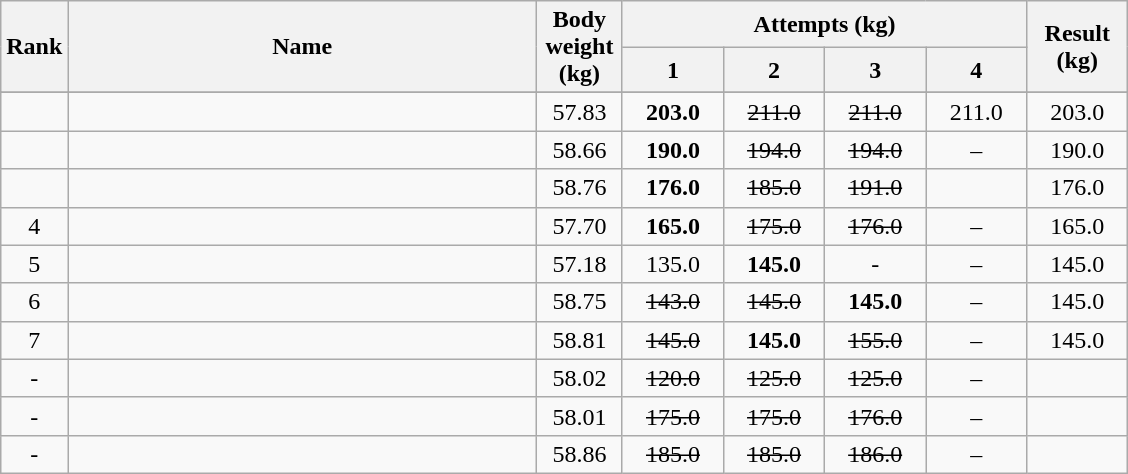<table class="wikitable" style="text-align:center;">
<tr>
<th rowspan=2>Rank</th>
<th rowspan=2 width=305>Name</th>
<th rowspan=2 width=50>Body weight (kg)</th>
<th colspan=4>Attempts (kg)</th>
<th rowspan=2 width=60>Result (kg)</th>
</tr>
<tr>
<th width=60>1</th>
<th width=60>2</th>
<th width=60>3</th>
<th width=60>4</th>
</tr>
<tr>
</tr>
<tr>
<td></td>
<td align=left></td>
<td>57.83</td>
<td><strong>203.0</strong></td>
<td><s>211.0</s></td>
<td><s>211.0</s></td>
<td>211.0  </td>
<td>203.0</td>
</tr>
<tr>
<td></td>
<td align=left></td>
<td>58.66</td>
<td><strong>190.0</strong></td>
<td><s>194.0</s></td>
<td><s>194.0</s></td>
<td>–</td>
<td>190.0</td>
</tr>
<tr>
<td></td>
<td align=left></td>
<td>58.76</td>
<td><strong>176.0</strong></td>
<td><s>185.0</s></td>
<td><s>191.0</s></td>
<td></td>
<td>176.0</td>
</tr>
<tr>
<td>4</td>
<td align=left></td>
<td>57.70</td>
<td><strong>165.0</strong></td>
<td><s>175.0</s></td>
<td><s>176.0</s></td>
<td>–</td>
<td>165.0</td>
</tr>
<tr>
<td>5</td>
<td align=left></td>
<td>57.18</td>
<td>135.0</td>
<td><strong>145.0</strong></td>
<td>-</td>
<td>–</td>
<td>145.0</td>
</tr>
<tr>
<td>6</td>
<td align=left></td>
<td>58.75</td>
<td><s>143.0</s></td>
<td><s>145.0</s></td>
<td><strong>145.0</strong></td>
<td>–</td>
<td>145.0</td>
</tr>
<tr>
<td>7</td>
<td align=left></td>
<td>58.81</td>
<td><s>145.0</s></td>
<td><strong>145.0</strong></td>
<td><s>155.0</s></td>
<td>–</td>
<td>145.0</td>
</tr>
<tr>
<td>-</td>
<td align=left></td>
<td>58.02</td>
<td><s>120.0</s></td>
<td><s>125.0</s></td>
<td><s>125.0</s></td>
<td>–</td>
<td></td>
</tr>
<tr>
<td>-</td>
<td align=left></td>
<td>58.01</td>
<td><s>175.0</s></td>
<td><s>175.0</s></td>
<td><s>176.0</s></td>
<td>–</td>
<td></td>
</tr>
<tr>
<td>-</td>
<td align=left></td>
<td>58.86</td>
<td><s>185.0</s></td>
<td><s>185.0</s></td>
<td><s>186.0</s></td>
<td>–</td>
<td></td>
</tr>
</table>
